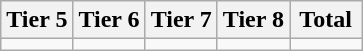<table class="wikitable">
<tr>
<th width="20%">Tier 5</th>
<th width="20%">Tier 6</th>
<th width="20%">Tier 7</th>
<th width="20%">Tier 8</th>
<th width="20%">Total</th>
</tr>
<tr>
<td></td>
<td></td>
<td></td>
<td></td>
<td></td>
</tr>
</table>
